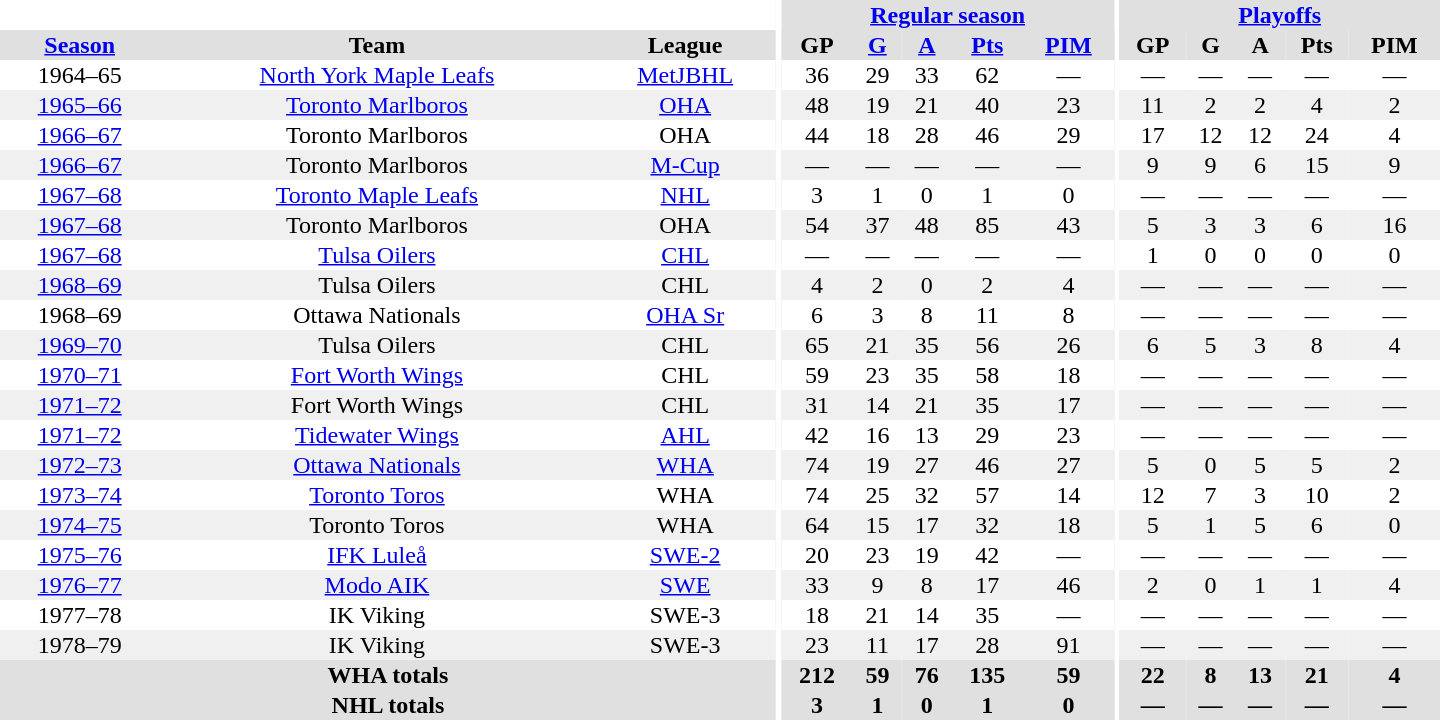<table border="0" cellpadding="1" cellspacing="0" style="text-align:center; width:60em">
<tr bgcolor="#e0e0e0">
<th colspan="3" bgcolor="#ffffff"></th>
<th rowspan="100" bgcolor="#ffffff"></th>
<th colspan="5"><a href='#'>Regular season</a></th>
<th rowspan="100" bgcolor="#ffffff"></th>
<th colspan="5"><a href='#'>Playoffs</a></th>
</tr>
<tr bgcolor="#e0e0e0">
<th><a href='#'>Season</a></th>
<th>Team</th>
<th>League</th>
<th>GP</th>
<th><a href='#'>G</a></th>
<th><a href='#'>A</a></th>
<th><a href='#'>Pts</a></th>
<th><a href='#'>PIM</a></th>
<th>GP</th>
<th>G</th>
<th>A</th>
<th>Pts</th>
<th>PIM</th>
</tr>
<tr>
<td>1964–65</td>
<td><a href='#'>North York Maple Leafs</a></td>
<td><a href='#'>MetJBHL</a></td>
<td>36</td>
<td>29</td>
<td>33</td>
<td>62</td>
<td>—</td>
<td>—</td>
<td>—</td>
<td>—</td>
<td>—</td>
<td>—</td>
</tr>
<tr bgcolor="#f0f0f0">
<td><a href='#'>1965–66</a></td>
<td><a href='#'>Toronto Marlboros</a></td>
<td><a href='#'>OHA</a></td>
<td>48</td>
<td>19</td>
<td>21</td>
<td>40</td>
<td>23</td>
<td>11</td>
<td>2</td>
<td>2</td>
<td>4</td>
<td>2</td>
</tr>
<tr>
<td><a href='#'>1966–67</a></td>
<td>Toronto Marlboros</td>
<td>OHA</td>
<td>44</td>
<td>18</td>
<td>28</td>
<td>46</td>
<td>29</td>
<td>17</td>
<td>12</td>
<td>12</td>
<td>24</td>
<td>4</td>
</tr>
<tr bgcolor="#f0f0f0">
<td><a href='#'>1966–67</a></td>
<td>Toronto Marlboros</td>
<td><a href='#'>M-Cup</a></td>
<td>—</td>
<td>—</td>
<td>—</td>
<td>—</td>
<td>—</td>
<td>9</td>
<td>9</td>
<td>6</td>
<td>15</td>
<td>9</td>
</tr>
<tr>
<td><a href='#'>1967–68</a></td>
<td><a href='#'>Toronto Maple Leafs</a></td>
<td><a href='#'>NHL</a></td>
<td>3</td>
<td>1</td>
<td>0</td>
<td>1</td>
<td>0</td>
<td>—</td>
<td>—</td>
<td>—</td>
<td>—</td>
<td>—</td>
</tr>
<tr bgcolor="#f0f0f0">
<td><a href='#'>1967–68</a></td>
<td>Toronto Marlboros</td>
<td>OHA</td>
<td>54</td>
<td>37</td>
<td>48</td>
<td>85</td>
<td>43</td>
<td>5</td>
<td>3</td>
<td>3</td>
<td>6</td>
<td>16</td>
</tr>
<tr>
<td><a href='#'>1967–68</a></td>
<td><a href='#'>Tulsa Oilers</a></td>
<td><a href='#'>CHL</a></td>
<td>—</td>
<td>—</td>
<td>—</td>
<td>—</td>
<td>—</td>
<td>1</td>
<td>0</td>
<td>0</td>
<td>0</td>
<td>0</td>
</tr>
<tr bgcolor="#f0f0f0">
<td><a href='#'>1968–69</a></td>
<td>Tulsa Oilers</td>
<td>CHL</td>
<td>4</td>
<td>2</td>
<td>0</td>
<td>2</td>
<td>4</td>
<td>—</td>
<td>—</td>
<td>—</td>
<td>—</td>
<td>—</td>
</tr>
<tr>
<td>1968–69</td>
<td>Ottawa Nationals</td>
<td><a href='#'>OHA Sr</a></td>
<td>6</td>
<td>3</td>
<td>8</td>
<td>11</td>
<td>8</td>
<td>—</td>
<td>—</td>
<td>—</td>
<td>—</td>
<td>—</td>
</tr>
<tr bgcolor="#f0f0f0">
<td><a href='#'>1969–70</a></td>
<td>Tulsa Oilers</td>
<td>CHL</td>
<td>65</td>
<td>21</td>
<td>35</td>
<td>56</td>
<td>26</td>
<td>6</td>
<td>5</td>
<td>3</td>
<td>8</td>
<td>4</td>
</tr>
<tr>
<td><a href='#'>1970–71</a></td>
<td><a href='#'>Fort Worth Wings</a></td>
<td>CHL</td>
<td>59</td>
<td>23</td>
<td>35</td>
<td>58</td>
<td>18</td>
<td>—</td>
<td>—</td>
<td>—</td>
<td>—</td>
<td>—</td>
</tr>
<tr bgcolor="#f0f0f0">
<td><a href='#'>1971–72</a></td>
<td>Fort Worth Wings</td>
<td>CHL</td>
<td>31</td>
<td>14</td>
<td>21</td>
<td>35</td>
<td>17</td>
<td>—</td>
<td>—</td>
<td>—</td>
<td>—</td>
<td>—</td>
</tr>
<tr>
<td><a href='#'>1971–72</a></td>
<td><a href='#'>Tidewater Wings</a></td>
<td><a href='#'>AHL</a></td>
<td>42</td>
<td>16</td>
<td>13</td>
<td>29</td>
<td>23</td>
<td>—</td>
<td>—</td>
<td>—</td>
<td>—</td>
<td>—</td>
</tr>
<tr bgcolor="#f0f0f0">
<td><a href='#'>1972–73</a></td>
<td><a href='#'>Ottawa Nationals</a></td>
<td><a href='#'>WHA</a></td>
<td>74</td>
<td>19</td>
<td>27</td>
<td>46</td>
<td>27</td>
<td>5</td>
<td>0</td>
<td>5</td>
<td>5</td>
<td>2</td>
</tr>
<tr>
<td><a href='#'>1973–74</a></td>
<td><a href='#'>Toronto Toros</a></td>
<td>WHA</td>
<td>74</td>
<td>25</td>
<td>32</td>
<td>57</td>
<td>14</td>
<td>12</td>
<td>7</td>
<td>3</td>
<td>10</td>
<td>2</td>
</tr>
<tr bgcolor="#f0f0f0">
<td><a href='#'>1974–75</a></td>
<td>Toronto Toros</td>
<td>WHA</td>
<td>64</td>
<td>15</td>
<td>17</td>
<td>32</td>
<td>18</td>
<td>5</td>
<td>1</td>
<td>5</td>
<td>6</td>
<td>0</td>
</tr>
<tr>
<td><a href='#'>1975–76</a></td>
<td><a href='#'>IFK Luleå</a></td>
<td><a href='#'>SWE-2</a></td>
<td>20</td>
<td>23</td>
<td>19</td>
<td>42</td>
<td>—</td>
<td>—</td>
<td>—</td>
<td>—</td>
<td>—</td>
<td>—</td>
</tr>
<tr bgcolor="#f0f0f0">
<td><a href='#'>1976–77</a></td>
<td><a href='#'>Modo AIK</a></td>
<td><a href='#'>SWE</a></td>
<td>33</td>
<td>9</td>
<td>8</td>
<td>17</td>
<td>46</td>
<td>2</td>
<td>0</td>
<td>1</td>
<td>1</td>
<td>4</td>
</tr>
<tr>
<td>1977–78</td>
<td>IK Viking</td>
<td>SWE-3</td>
<td>18</td>
<td>21</td>
<td>14</td>
<td>35</td>
<td>—</td>
<td>—</td>
<td>—</td>
<td>—</td>
<td>—</td>
<td>—</td>
</tr>
<tr bgcolor="#f0f0f0">
<td>1978–79</td>
<td>IK Viking</td>
<td>SWE-3</td>
<td>23</td>
<td>11</td>
<td>17</td>
<td>28</td>
<td>91</td>
<td>—</td>
<td>—</td>
<td>—</td>
<td>—</td>
<td>—</td>
</tr>
<tr bgcolor="#e0e0e0">
<th colspan="3">WHA totals</th>
<th>212</th>
<th>59</th>
<th>76</th>
<th>135</th>
<th>59</th>
<th>22</th>
<th>8</th>
<th>13</th>
<th>21</th>
<th>4</th>
</tr>
<tr bgcolor="#e0e0e0">
<th colspan="3">NHL totals</th>
<th>3</th>
<th>1</th>
<th>0</th>
<th>1</th>
<th>0</th>
<th>—</th>
<th>—</th>
<th>—</th>
<th>—</th>
<th>—</th>
</tr>
</table>
